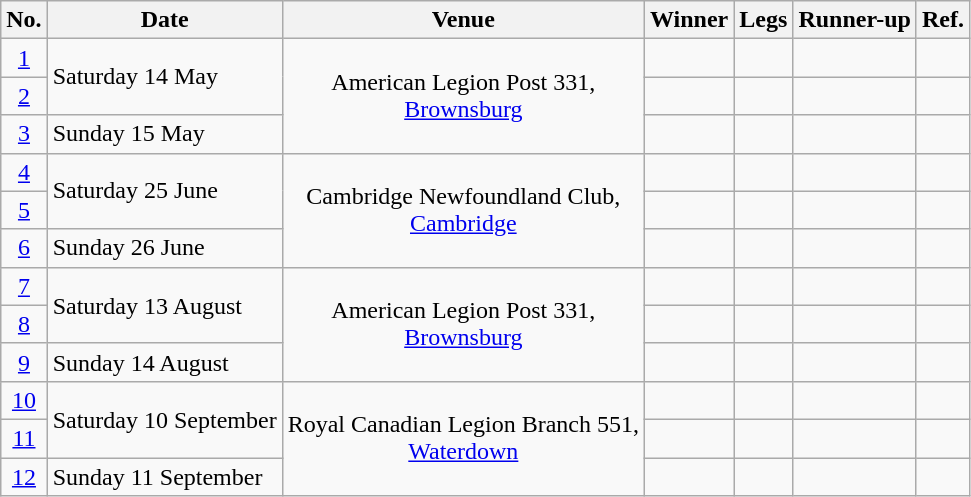<table class="wikitable">
<tr>
<th>No.</th>
<th>Date</th>
<th>Venue</th>
<th>Winner</th>
<th>Legs</th>
<th>Runner-up</th>
<th>Ref.</th>
</tr>
<tr>
<td align=center><a href='#'>1</a></td>
<td rowspan=2>Saturday 14 May</td>
<td align="center" rowspan=3>American Legion Post 331,<br>  <a href='#'>Brownsburg</a></td>
<td align="right"></td>
<td align="center"></td>
<td></td>
<td align="center"></td>
</tr>
<tr>
<td align=center><a href='#'>2</a></td>
<td align="right"></td>
<td align="center"></td>
<td></td>
<td align="center"></td>
</tr>
<tr>
<td align=center><a href='#'>3</a></td>
<td>Sunday 15 May</td>
<td align="right"></td>
<td align="center"></td>
<td></td>
<td align="center"></td>
</tr>
<tr>
<td align=center><a href='#'>4</a></td>
<td rowspan=2>Saturday 25 June</td>
<td align="center" rowspan=3>Cambridge Newfoundland Club,<br>  <a href='#'>Cambridge</a></td>
<td align="right"></td>
<td align="center"></td>
<td></td>
<td align="center"></td>
</tr>
<tr>
<td align=center><a href='#'>5</a></td>
<td align="right"></td>
<td align="center"></td>
<td></td>
<td align="center"></td>
</tr>
<tr>
<td align=center><a href='#'>6</a></td>
<td>Sunday 26 June</td>
<td align="right"></td>
<td align="center"></td>
<td></td>
<td align="center"></td>
</tr>
<tr>
<td align=center><a href='#'>7</a></td>
<td rowspan=2>Saturday 13 August</td>
<td align="center" rowspan=3>American Legion Post 331,<br>  <a href='#'>Brownsburg</a></td>
<td align="right"></td>
<td align="center"></td>
<td></td>
<td align="center"></td>
</tr>
<tr>
<td align=center><a href='#'>8</a></td>
<td align="right"></td>
<td align="center"></td>
<td></td>
<td align="center"></td>
</tr>
<tr>
<td align=center><a href='#'>9</a></td>
<td>Sunday 14 August</td>
<td align="right"></td>
<td align="center"></td>
<td></td>
<td align="center"></td>
</tr>
<tr>
<td align=center><a href='#'>10</a></td>
<td rowspan=2>Saturday 10 September</td>
<td align="center" rowspan=3>Royal Canadian Legion Branch 551,<br>  <a href='#'>Waterdown</a></td>
<td align="right"></td>
<td align="center"></td>
<td></td>
<td align="center"></td>
</tr>
<tr>
<td align=center><a href='#'>11</a></td>
<td align="right"></td>
<td align="center"></td>
<td></td>
<td align="center"></td>
</tr>
<tr>
<td align=center><a href='#'>12</a></td>
<td>Sunday 11 September</td>
<td align="right"></td>
<td align="center"></td>
<td></td>
<td align="center"></td>
</tr>
</table>
